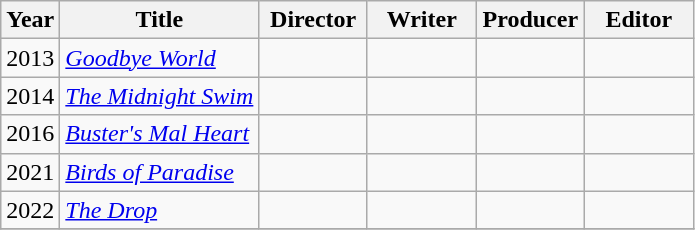<table class="wikitable">
<tr>
<th>Year</th>
<th>Title</th>
<th width=65>Director</th>
<th width=65>Writer</th>
<th width=65>Producer</th>
<th width=65>Editor</th>
</tr>
<tr>
<td>2013</td>
<td><em><a href='#'>Goodbye World</a></em></td>
<td></td>
<td></td>
<td></td>
<td></td>
</tr>
<tr>
<td>2014</td>
<td><em><a href='#'>The Midnight Swim</a></em></td>
<td></td>
<td></td>
<td></td>
<td></td>
</tr>
<tr>
<td>2016</td>
<td><em><a href='#'>Buster's Mal Heart</a></em></td>
<td></td>
<td></td>
<td></td>
<td></td>
</tr>
<tr>
<td>2021</td>
<td><em><a href='#'>Birds of Paradise</a></em></td>
<td></td>
<td></td>
<td></td>
<td></td>
</tr>
<tr>
<td>2022</td>
<td><em><a href='#'>The Drop</a></em></td>
<td></td>
<td></td>
<td></td>
<td></td>
</tr>
<tr>
</tr>
</table>
